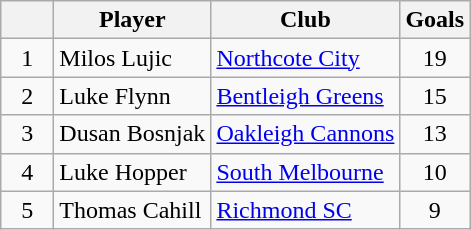<table class="wikitable">
<tr>
<th width="28"></th>
<th>Player</th>
<th>Club</th>
<th>Goals</th>
</tr>
<tr>
<td align=center>1</td>
<td>Milos Lujic</td>
<td><a href='#'>Northcote City</a></td>
<td align=center>19</td>
</tr>
<tr>
<td align=center>2</td>
<td>Luke Flynn</td>
<td><a href='#'>Bentleigh Greens</a></td>
<td align=center>15</td>
</tr>
<tr>
<td align=center>3</td>
<td>Dusan Bosnjak</td>
<td><a href='#'>Oakleigh Cannons</a></td>
<td align=center>13</td>
</tr>
<tr>
<td align=center>4</td>
<td>Luke Hopper</td>
<td><a href='#'>South Melbourne</a></td>
<td align=center>10</td>
</tr>
<tr>
<td align=center>5</td>
<td>Thomas Cahill</td>
<td><a href='#'>Richmond SC</a></td>
<td align=center>9</td>
</tr>
</table>
